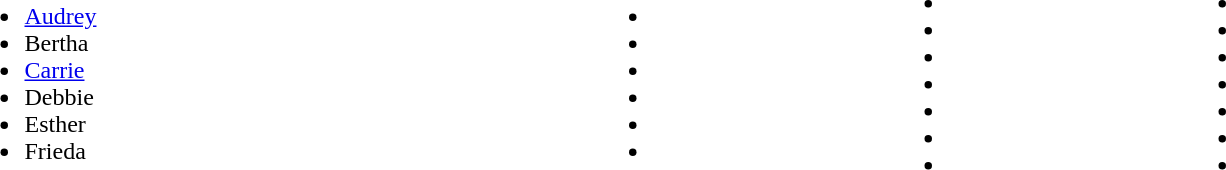<table width=80%>
<tr>
<td><br><ul><li><a href='#'>Audrey</a></li><li>Bertha</li><li><a href='#'>Carrie</a></li><li>Debbie</li><li>Esther</li><li>Frieda</li></ul></td>
<td><br><ul><li></li><li></li><li></li><li></li><li></li><li></li></ul></td>
<td><br><ul><li></li><li></li><li></li><li></li><li></li><li></li><li></li></ul></td>
<td><br><ul><li></li><li></li><li></li><li></li><li></li><li></li><li></li></ul></td>
</tr>
</table>
